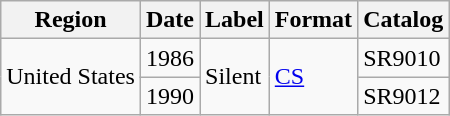<table class="wikitable">
<tr>
<th>Region</th>
<th>Date</th>
<th>Label</th>
<th>Format</th>
<th>Catalog</th>
</tr>
<tr>
<td rowspan="2">United States</td>
<td>1986</td>
<td rowspan="2">Silent</td>
<td rowspan="2"><a href='#'>CS</a></td>
<td>SR9010</td>
</tr>
<tr>
<td>1990</td>
<td>SR9012</td>
</tr>
</table>
